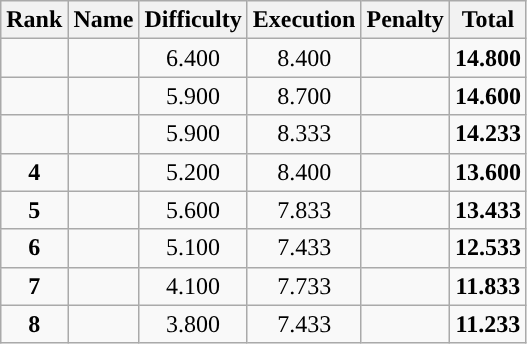<table class="wikitable sortable" style="text-align:center">
<tr>
<th>Rank</th>
<th>Name</th>
<th>Difficulty</th>
<th>Execution</th>
<th>Penalty</th>
<th>Total</th>
</tr>
<tr>
<td></td>
<td align="left"></td>
<td>6.400</td>
<td>8.400</td>
<td></td>
<td><strong>14.800</strong></td>
</tr>
<tr>
<td></td>
<td align="left"></td>
<td>5.900</td>
<td>8.700</td>
<td></td>
<td><strong>14.600</strong></td>
</tr>
<tr>
<td></td>
<td align="left"></td>
<td>5.900</td>
<td>8.333</td>
<td></td>
<td><strong>14.233</strong></td>
</tr>
<tr>
<td><strong>4</strong></td>
<td align="left"></td>
<td>5.200</td>
<td>8.400</td>
<td></td>
<td><strong>13.600</strong></td>
</tr>
<tr>
<td><strong>5</strong></td>
<td align="left"></td>
<td>5.600</td>
<td>7.833</td>
<td></td>
<td><strong>13.433</strong></td>
</tr>
<tr>
<td><strong>6</strong></td>
<td align="left"></td>
<td>5.100</td>
<td>7.433</td>
<td></td>
<td><strong>12.533</strong></td>
</tr>
<tr>
<td><strong>7</strong></td>
<td align="left"></td>
<td>4.100</td>
<td>7.733</td>
<td></td>
<td><strong>11.833</strong></td>
</tr>
<tr>
<td><strong>8</strong></td>
<td align="left"></td>
<td>3.800</td>
<td>7.433</td>
<td></td>
<td><strong>11.233</strong></td>
</tr>
</table>
